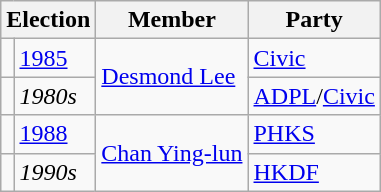<table class="wikitable">
<tr>
<th colspan="2">Election</th>
<th>Member</th>
<th>Party</th>
</tr>
<tr>
<td bgcolor=></td>
<td><a href='#'>1985</a></td>
<td rowspan="2"><a href='#'>Desmond Lee</a></td>
<td><a href='#'>Civic</a></td>
</tr>
<tr>
<td bgcolor=></td>
<td><em>1980s</em></td>
<td><a href='#'>ADPL</a>/<a href='#'>Civic</a></td>
</tr>
<tr>
<td bgcolor=></td>
<td><a href='#'>1988</a></td>
<td rowspan="2"><a href='#'>Chan Ying-lun</a></td>
<td><a href='#'>PHKS</a></td>
</tr>
<tr>
<td bgcolor=></td>
<td><em>1990s</em></td>
<td><a href='#'>HKDF</a></td>
</tr>
</table>
